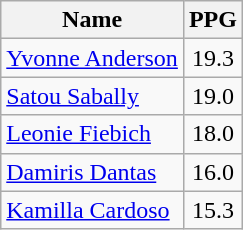<table class=wikitable>
<tr>
<th>Name</th>
<th>PPG</th>
</tr>
<tr>
<td> <a href='#'>Yvonne Anderson</a></td>
<td align=center>19.3</td>
</tr>
<tr>
<td> <a href='#'>Satou Sabally</a></td>
<td align=center>19.0</td>
</tr>
<tr>
<td> <a href='#'>Leonie Fiebich</a></td>
<td align=center>18.0</td>
</tr>
<tr>
<td> <a href='#'>Damiris Dantas</a></td>
<td align=center>16.0</td>
</tr>
<tr>
<td> <a href='#'>Kamilla Cardoso</a></td>
<td align=center>15.3</td>
</tr>
</table>
